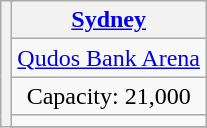<table class="wikitable" style="text-align:center">
<tr>
<th rowspan="8" colspan="2"></th>
<th><a href='#'>Sydney</a></th>
</tr>
<tr>
<td><a href='#'>Qudos Bank Arena</a></td>
</tr>
<tr>
<td>Capacity: 21,000</td>
</tr>
<tr>
<td></td>
</tr>
<tr>
</tr>
</table>
